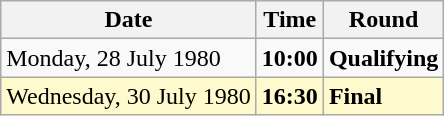<table class="wikitable">
<tr>
<th>Date</th>
<th>Time</th>
<th>Round</th>
</tr>
<tr>
<td>Monday, 28 July 1980</td>
<td><strong>10:00</strong></td>
<td><strong>Qualifying</strong></td>
</tr>
<tr style=background:lemonchiffon>
<td>Wednesday, 30 July 1980</td>
<td><strong>16:30</strong></td>
<td><strong>Final</strong></td>
</tr>
</table>
